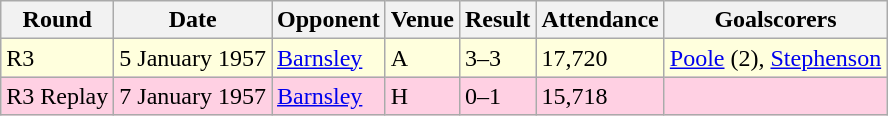<table class="wikitable">
<tr>
<th>Round</th>
<th>Date</th>
<th>Opponent</th>
<th>Venue</th>
<th>Result</th>
<th>Attendance</th>
<th>Goalscorers</th>
</tr>
<tr style="background-color: #ffffdd;">
<td>R3</td>
<td>5 January 1957</td>
<td><a href='#'>Barnsley</a></td>
<td>A</td>
<td>3–3</td>
<td>17,720</td>
<td><a href='#'>Poole</a> (2), <a href='#'>Stephenson</a></td>
</tr>
<tr style="background-color: #ffd0e3;">
<td>R3 Replay</td>
<td>7 January 1957</td>
<td><a href='#'>Barnsley</a></td>
<td>H</td>
<td>0–1</td>
<td>15,718</td>
<td></td>
</tr>
</table>
